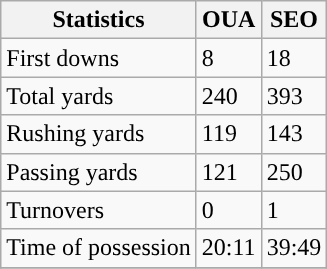<table class="wikitable" style="float: left;">
<tr>
<th>Statistics</th>
<th>OUA</th>
<th>SEO</th>
</tr>
<tr>
<td>First downs</td>
<td>8</td>
<td>18</td>
</tr>
<tr>
<td>Total yards</td>
<td>240</td>
<td>393</td>
</tr>
<tr>
<td>Rushing yards</td>
<td>119</td>
<td>143</td>
</tr>
<tr>
<td>Passing yards</td>
<td>121</td>
<td>250</td>
</tr>
<tr>
<td>Turnovers</td>
<td>0</td>
<td>1</td>
</tr>
<tr>
<td>Time of possession</td>
<td>20:11</td>
<td>39:49</td>
</tr>
<tr>
</tr>
</table>
